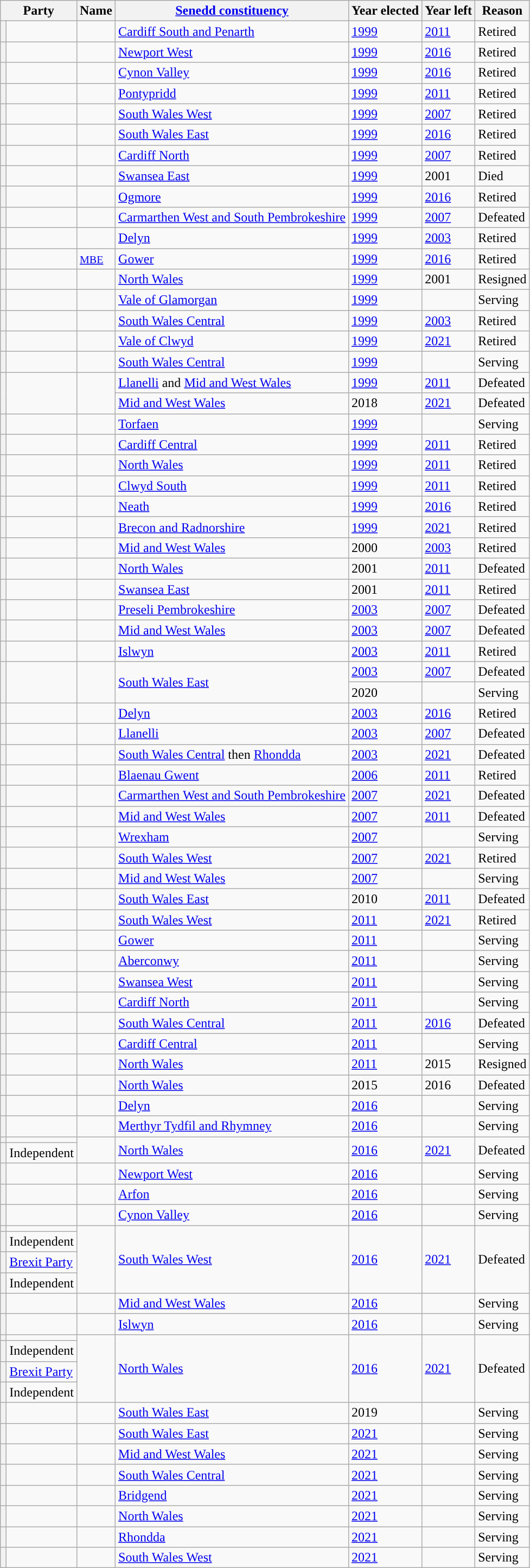<table class="wikitable sortable">
<tr>
<th colspan=2>Party</th>
<th>Name</th>
<th><a href='#'>Senedd constituency</a></th>
<th>Year elected</th>
<th>Year left</th>
<th>Reason</th>
</tr>
<tr>
<th style="background-color: "></th>
<td></td>
<td></td>
<td><a href='#'>Cardiff South and Penarth</a></td>
<td><a href='#'>1999</a></td>
<td><a href='#'>2011</a></td>
<td>Retired</td>
</tr>
<tr>
<th style="background-color: "></th>
<td></td>
<td></td>
<td><a href='#'>Newport West</a></td>
<td><a href='#'>1999</a></td>
<td><a href='#'>2016</a></td>
<td>Retired</td>
</tr>
<tr>
<th style="background-color: "></th>
<td></td>
<td></td>
<td><a href='#'>Cynon Valley</a></td>
<td><a href='#'>1999</a></td>
<td><a href='#'>2016</a></td>
<td>Retired</td>
</tr>
<tr>
<th style="background-color: "></th>
<td></td>
<td></td>
<td><a href='#'>Pontypridd</a></td>
<td><a href='#'>1999</a></td>
<td><a href='#'>2011</a></td>
<td>Retired</td>
</tr>
<tr>
<th style="background-color: "></th>
<td></td>
<td></td>
<td><a href='#'>South Wales West</a></td>
<td><a href='#'>1999</a></td>
<td><a href='#'>2007</a></td>
<td>Retired</td>
</tr>
<tr>
<th style="background-color: "></th>
<td></td>
<td></td>
<td><a href='#'>South Wales East</a></td>
<td><a href='#'>1999</a></td>
<td><a href='#'>2016</a></td>
<td>Retired</td>
</tr>
<tr>
<th style="background-color: "></th>
<td></td>
<td></td>
<td><a href='#'>Cardiff North</a></td>
<td><a href='#'>1999</a></td>
<td><a href='#'>2007</a></td>
<td>Retired</td>
</tr>
<tr>
<th style="background-color: "></th>
<td></td>
<td></td>
<td><a href='#'>Swansea East</a></td>
<td><a href='#'>1999</a></td>
<td>2001</td>
<td>Died</td>
</tr>
<tr>
<th style="background-color: "></th>
<td></td>
<td></td>
<td><a href='#'>Ogmore</a></td>
<td><a href='#'>1999</a></td>
<td><a href='#'>2016</a></td>
<td>Retired</td>
</tr>
<tr>
<th style="background-color: "></th>
<td></td>
<td></td>
<td><a href='#'>Carmarthen West and South Pembrokeshire</a></td>
<td><a href='#'>1999</a></td>
<td><a href='#'>2007</a></td>
<td>Defeated</td>
</tr>
<tr>
<th style="background-color: "></th>
<td></td>
<td></td>
<td><a href='#'>Delyn</a></td>
<td><a href='#'>1999</a></td>
<td><a href='#'>2003</a></td>
<td>Retired</td>
</tr>
<tr>
<th style="background-color: "></th>
<td></td>
<td> <small><a href='#'>MBE</a></small></td>
<td><a href='#'>Gower</a></td>
<td><a href='#'>1999</a></td>
<td><a href='#'>2016</a></td>
<td>Retired</td>
</tr>
<tr>
<th style="background-color: "></th>
<td></td>
<td></td>
<td><a href='#'>North Wales</a></td>
<td><a href='#'>1999</a></td>
<td>2001</td>
<td>Resigned</td>
</tr>
<tr>
<th style="background-color: "></th>
<td></td>
<td></td>
<td><a href='#'>Vale of Glamorgan</a></td>
<td><a href='#'>1999</a></td>
<td></td>
<td>Serving</td>
</tr>
<tr>
<th style="background-color: "></th>
<td></td>
<td></td>
<td><a href='#'>South Wales Central</a></td>
<td><a href='#'>1999</a></td>
<td><a href='#'>2003</a></td>
<td>Retired</td>
</tr>
<tr>
<th style="background-color: "></th>
<td></td>
<td></td>
<td><a href='#'>Vale of Clwyd</a></td>
<td><a href='#'>1999</a></td>
<td><a href='#'>2021</a></td>
<td>Retired</td>
</tr>
<tr>
<th style="background-color: "></th>
<td></td>
<td></td>
<td><a href='#'>South Wales Central</a></td>
<td><a href='#'>1999</a></td>
<td></td>
<td>Serving</td>
</tr>
<tr>
<th rowspan=2 style="background-color: "></th>
<td rowspan=2></td>
<td rowspan=2></td>
<td><a href='#'>Llanelli</a> and <a href='#'>Mid and West Wales</a></td>
<td><a href='#'>1999</a></td>
<td><a href='#'>2011</a></td>
<td>Defeated</td>
</tr>
<tr>
<td><a href='#'>Mid and West Wales</a></td>
<td>2018</td>
<td><a href='#'>2021</a></td>
<td>Defeated</td>
</tr>
<tr>
<th style="background-color: "></th>
<td></td>
<td></td>
<td><a href='#'>Torfaen</a></td>
<td><a href='#'>1999</a></td>
<td></td>
<td>Serving</td>
</tr>
<tr>
<th style="background-color: "></th>
<td></td>
<td></td>
<td><a href='#'>Cardiff Central</a></td>
<td><a href='#'>1999</a></td>
<td><a href='#'>2011</a></td>
<td>Retired</td>
</tr>
<tr>
<th style="background-color: "></th>
<td></td>
<td></td>
<td><a href='#'>North Wales</a></td>
<td><a href='#'>1999</a></td>
<td><a href='#'>2011</a></td>
<td>Retired</td>
</tr>
<tr>
<th style="background-color: "></th>
<td></td>
<td></td>
<td><a href='#'>Clwyd South</a></td>
<td><a href='#'>1999</a></td>
<td><a href='#'>2011</a></td>
<td>Retired</td>
</tr>
<tr>
<th style="background-color: "></th>
<td></td>
<td></td>
<td><a href='#'>Neath</a></td>
<td><a href='#'>1999</a></td>
<td><a href='#'>2016</a></td>
<td>Retired</td>
</tr>
<tr>
<th style="background-color: "></th>
<td></td>
<td></td>
<td><a href='#'>Brecon and Radnorshire</a></td>
<td><a href='#'>1999</a></td>
<td><a href='#'>2021</a></td>
<td>Retired</td>
</tr>
<tr>
<th style="background-color: "></th>
<td></td>
<td></td>
<td><a href='#'>Mid and West Wales</a></td>
<td>2000</td>
<td><a href='#'>2003</a></td>
<td>Retired</td>
</tr>
<tr>
<th style="background-color: "></th>
<td></td>
<td></td>
<td><a href='#'>North Wales</a></td>
<td>2001</td>
<td><a href='#'>2011</a></td>
<td>Defeated</td>
</tr>
<tr>
<th style="background-color: "></th>
<td></td>
<td></td>
<td><a href='#'>Swansea East</a></td>
<td>2001</td>
<td><a href='#'>2011</a></td>
<td>Retired</td>
</tr>
<tr>
<th style="background-color: "></th>
<td></td>
<td></td>
<td><a href='#'>Preseli Pembrokeshire</a></td>
<td><a href='#'>2003</a></td>
<td><a href='#'>2007</a></td>
<td>Defeated</td>
</tr>
<tr>
<th style="background-color: "></th>
<td></td>
<td></td>
<td><a href='#'>Mid and West Wales</a></td>
<td><a href='#'>2003</a></td>
<td><a href='#'>2007</a></td>
<td>Defeated</td>
</tr>
<tr>
<th style="background-color: "></th>
<td></td>
<td></td>
<td><a href='#'>Islwyn</a></td>
<td><a href='#'>2003</a></td>
<td><a href='#'>2011</a></td>
<td>Retired</td>
</tr>
<tr>
<th rowspan=2 style="background-color: "></th>
<td rowspan=2></td>
<td rowspan=2></td>
<td rowspan=2><a href='#'>South Wales East</a></td>
<td><a href='#'>2003</a></td>
<td><a href='#'>2007</a></td>
<td>Defeated</td>
</tr>
<tr>
<td>2020</td>
<td></td>
<td>Serving</td>
</tr>
<tr>
<th style="background-color: "></th>
<td></td>
<td></td>
<td><a href='#'>Delyn</a></td>
<td><a href='#'>2003</a></td>
<td><a href='#'>2016</a></td>
<td>Retired</td>
</tr>
<tr>
<th style="background-color: "></th>
<td></td>
<td></td>
<td><a href='#'>Llanelli</a></td>
<td><a href='#'>2003</a></td>
<td><a href='#'>2007</a></td>
<td>Defeated</td>
</tr>
<tr>
<th style="background-color: "></th>
<td></td>
<td></td>
<td><a href='#'>South Wales Central</a> then <a href='#'>Rhondda</a></td>
<td><a href='#'>2003</a></td>
<td><a href='#'>2021</a></td>
<td>Defeated</td>
</tr>
<tr>
<th style="background-color: "></th>
<td></td>
<td></td>
<td><a href='#'>Blaenau Gwent</a></td>
<td><a href='#'>2006</a></td>
<td><a href='#'>2011</a></td>
<td>Retired</td>
</tr>
<tr>
<th style="background-color: "></th>
<td></td>
<td></td>
<td><a href='#'>Carmarthen West and South Pembrokeshire</a></td>
<td><a href='#'>2007</a></td>
<td><a href='#'>2021</a></td>
<td>Defeated</td>
</tr>
<tr>
<th style="background-color: "></th>
<td></td>
<td></td>
<td><a href='#'>Mid and West Wales</a></td>
<td><a href='#'>2007</a></td>
<td><a href='#'>2011</a></td>
<td>Defeated</td>
</tr>
<tr>
<th style="background-color: "></th>
<td></td>
<td></td>
<td><a href='#'>Wrexham</a></td>
<td><a href='#'>2007</a></td>
<td></td>
<td>Serving</td>
</tr>
<tr>
<th style="background-color: "></th>
<td></td>
<td></td>
<td><a href='#'>South Wales West</a></td>
<td><a href='#'>2007</a></td>
<td><a href='#'>2021</a></td>
<td>Retired</td>
</tr>
<tr>
<th style="background-color: "></th>
<td></td>
<td></td>
<td><a href='#'>Mid and West Wales</a></td>
<td><a href='#'>2007</a></td>
<td></td>
<td>Serving</td>
</tr>
<tr>
<th style="background-color: "></th>
<td></td>
<td></td>
<td><a href='#'>South Wales East</a></td>
<td>2010</td>
<td><a href='#'>2011</a></td>
<td>Defeated</td>
</tr>
<tr>
<th style="background-color: "></th>
<td></td>
<td></td>
<td><a href='#'>South Wales West</a></td>
<td><a href='#'>2011</a></td>
<td><a href='#'>2021</a></td>
<td>Retired</td>
</tr>
<tr>
<th style="background-color: "></th>
<td></td>
<td></td>
<td><a href='#'>Gower</a></td>
<td><a href='#'>2011</a></td>
<td></td>
<td>Serving</td>
</tr>
<tr>
<th style="background-color: "></th>
<td></td>
<td></td>
<td><a href='#'>Aberconwy</a></td>
<td><a href='#'>2011</a></td>
<td></td>
<td>Serving</td>
</tr>
<tr>
<th style="background-color: "></th>
<td></td>
<td></td>
<td><a href='#'>Swansea West</a></td>
<td><a href='#'>2011</a></td>
<td></td>
<td>Serving</td>
</tr>
<tr>
<th style="background-color: "></th>
<td></td>
<td></td>
<td><a href='#'>Cardiff North</a></td>
<td><a href='#'>2011</a></td>
<td></td>
<td>Serving</td>
</tr>
<tr>
<th style="background-color: "></th>
<td></td>
<td></td>
<td><a href='#'>South Wales Central</a></td>
<td><a href='#'>2011</a></td>
<td><a href='#'>2016</a></td>
<td>Defeated</td>
</tr>
<tr>
<th style="background-color: "></th>
<td></td>
<td></td>
<td><a href='#'>Cardiff Central</a></td>
<td><a href='#'>2011</a></td>
<td></td>
<td>Serving</td>
</tr>
<tr>
<th style="background-color: "></th>
<td></td>
<td></td>
<td><a href='#'>North Wales</a></td>
<td><a href='#'>2011</a></td>
<td>2015</td>
<td>Resigned</td>
</tr>
<tr>
<th style="background-color: "></th>
<td></td>
<td> </td>
<td><a href='#'>North Wales</a></td>
<td>2015</td>
<td>2016</td>
<td>Defeated</td>
</tr>
<tr>
<th style="background-color: "></th>
<td></td>
<td></td>
<td><a href='#'>Delyn</a></td>
<td><a href='#'>2016</a></td>
<td></td>
<td>Serving</td>
</tr>
<tr>
<th style="background-color: "></th>
<td></td>
<td></td>
<td><a href='#'>Merthyr Tydfil and Rhymney</a></td>
<td><a href='#'>2016</a></td>
<td></td>
<td>Serving</td>
</tr>
<tr>
<th style="background-color: "></th>
<td></td>
<td rowspan=2></td>
<td rowspan=2><a href='#'>North Wales</a></td>
<td rowspan=2><a href='#'>2016</a></td>
<td rowspan=2><a href='#'>2021</a></td>
<td rowspan=2>Defeated</td>
</tr>
<tr>
<th style="background-color: "></th>
<td>Independent</td>
</tr>
<tr>
<th style="background-color: "></th>
<td></td>
<td></td>
<td><a href='#'>Newport West</a></td>
<td><a href='#'>2016</a></td>
<td></td>
<td>Serving</td>
</tr>
<tr>
<th style="background-color: "></th>
<td></td>
<td></td>
<td><a href='#'>Arfon</a></td>
<td><a href='#'>2016</a></td>
<td></td>
<td>Serving</td>
</tr>
<tr>
<th style="background-color: "></th>
<td></td>
<td></td>
<td><a href='#'>Cynon Valley</a></td>
<td><a href='#'>2016</a></td>
<td></td>
<td>Serving</td>
</tr>
<tr>
<th style="background-color: "></th>
<td></td>
<td rowspan=4></td>
<td rowspan=4><a href='#'>South Wales West</a></td>
<td rowspan=4><a href='#'>2016</a></td>
<td rowspan=4><a href='#'>2021</a></td>
<td rowspan=4>Defeated</td>
</tr>
<tr>
<th style="background-color: "></th>
<td>Independent</td>
</tr>
<tr>
<th style="background-color: "></th>
<td><a href='#'>Brexit Party</a></td>
</tr>
<tr>
<th style="background-color: "></th>
<td>Independent</td>
</tr>
<tr>
<th style="background-color: "></th>
<td></td>
<td></td>
<td><a href='#'>Mid and West Wales</a></td>
<td><a href='#'>2016</a></td>
<td></td>
<td>Serving</td>
</tr>
<tr>
<th style="background-color: "></th>
<td></td>
<td></td>
<td><a href='#'>Islwyn</a></td>
<td><a href='#'>2016</a></td>
<td></td>
<td>Serving</td>
</tr>
<tr>
<th style="background-color: "></th>
<td></td>
<td rowspan=4></td>
<td rowspan=4><a href='#'>North Wales</a></td>
<td rowspan=4><a href='#'>2016</a></td>
<td rowspan=4><a href='#'>2021</a></td>
<td rowspan=4>Defeated</td>
</tr>
<tr>
<th style="background-color: "></th>
<td>Independent</td>
</tr>
<tr>
<th style="background-color: "></th>
<td><a href='#'>Brexit Party</a></td>
</tr>
<tr>
<th style="background-color: "></th>
<td>Independent</td>
</tr>
<tr>
<th style="background-color: "></th>
<td></td>
<td></td>
<td><a href='#'>South Wales East</a></td>
<td>2019</td>
<td></td>
<td>Serving</td>
</tr>
<tr>
<th style="background-color: "></th>
<td></td>
<td></td>
<td><a href='#'>South Wales East</a></td>
<td><a href='#'>2021</a></td>
<td></td>
<td>Serving</td>
</tr>
<tr>
<th style="background-color: "></th>
<td></td>
<td></td>
<td><a href='#'>Mid and West Wales</a></td>
<td><a href='#'>2021</a></td>
<td></td>
<td>Serving</td>
</tr>
<tr>
<th style="background-color: "></th>
<td></td>
<td></td>
<td><a href='#'>South Wales Central</a></td>
<td><a href='#'>2021</a></td>
<td></td>
<td>Serving</td>
</tr>
<tr>
<th style="background-color: "></th>
<td></td>
<td></td>
<td><a href='#'>Bridgend</a></td>
<td><a href='#'>2021</a></td>
<td></td>
<td>Serving</td>
</tr>
<tr>
<th style="background-color: "></th>
<td></td>
<td></td>
<td><a href='#'>North Wales</a></td>
<td><a href='#'>2021</a></td>
<td></td>
<td>Serving</td>
</tr>
<tr>
<th style="background-color: "></th>
<td></td>
<td></td>
<td><a href='#'>Rhondda</a></td>
<td><a href='#'>2021</a></td>
<td></td>
<td>Serving</td>
</tr>
<tr>
<th style="background-color: "></th>
<td></td>
<td></td>
<td><a href='#'>South Wales West</a></td>
<td><a href='#'>2021</a></td>
<td></td>
<td>Serving</td>
</tr>
</table>
